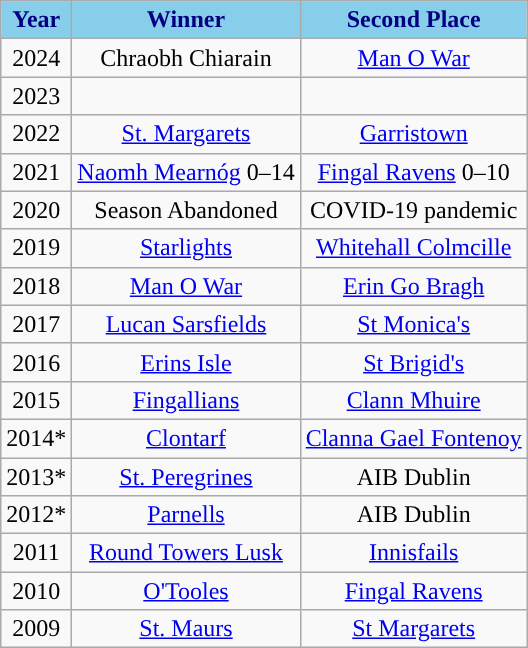<table class="wikitable" style="text-align:center;">
<tr>
<th style="background:skyblue;color:navy;">Year</th>
<th style="background:skyblue;color:navy;">Winner</th>
<th style="background:skyblue;color:navy;">Second Place</th>
</tr>
<tr>
<td>2024</td>
<td>Chraobh Chiarain</td>
<td><a href='#'>Man O War</a></td>
</tr>
<tr>
<td>2023</td>
<td></td>
<td></td>
</tr>
<tr>
<td>2022</td>
<td><a href='#'>St. Margarets</a></td>
<td><a href='#'>Garristown</a></td>
</tr>
<tr>
<td>2021</td>
<td><a href='#'>Naomh Mearnóg</a> 0–14</td>
<td><a href='#'>Fingal Ravens</a> 0–10</td>
</tr>
<tr>
<td>2020</td>
<td>Season Abandoned</td>
<td>COVID-19 pandemic</td>
</tr>
<tr>
<td>2019</td>
<td><a href='#'>Starlights</a></td>
<td><a href='#'>Whitehall Colmcille</a></td>
</tr>
<tr>
<td>2018</td>
<td><a href='#'>Man O War</a></td>
<td><a href='#'>Erin Go Bragh</a></td>
</tr>
<tr>
<td>2017</td>
<td><a href='#'>Lucan Sarsfields</a></td>
<td><a href='#'>St Monica's</a></td>
</tr>
<tr>
<td>2016</td>
<td><a href='#'>Erins Isle</a></td>
<td><a href='#'>St Brigid's</a></td>
</tr>
<tr>
<td>2015</td>
<td><a href='#'>Fingallians</a></td>
<td><a href='#'>Clann Mhuire</a></td>
</tr>
<tr>
<td>2014*</td>
<td><a href='#'>Clontarf</a></td>
<td><a href='#'>Clanna Gael Fontenoy</a></td>
</tr>
<tr>
<td>2013*</td>
<td><a href='#'>St. Peregrines</a></td>
<td>AIB Dublin</td>
</tr>
<tr>
<td>2012*</td>
<td><a href='#'>Parnells</a></td>
<td>AIB Dublin</td>
</tr>
<tr>
<td>2011</td>
<td><a href='#'>Round Towers Lusk</a></td>
<td><a href='#'>Innisfails</a></td>
</tr>
<tr>
<td>2010</td>
<td><a href='#'>O'Tooles</a></td>
<td><a href='#'>Fingal Ravens</a></td>
</tr>
<tr>
<td>2009</td>
<td><a href='#'>St. Maurs</a></td>
<td><a href='#'>St Margarets</a></td>
</tr>
</table>
